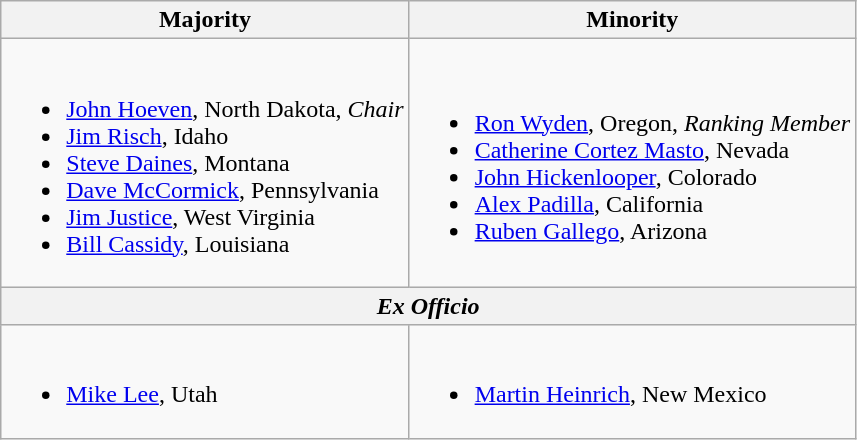<table class=wikitable>
<tr>
<th>Majority</th>
<th>Minority</th>
</tr>
<tr>
<td><br><ul><li><a href='#'>John Hoeven</a>, North Dakota, <em>Chair</em></li><li><a href='#'>Jim Risch</a>, Idaho</li><li><a href='#'>Steve Daines</a>, Montana</li><li><a href='#'>Dave McCormick</a>, Pennsylvania</li><li><a href='#'>Jim Justice</a>, West Virginia</li><li><a href='#'>Bill Cassidy</a>, Louisiana</li></ul></td>
<td><br><ul><li><a href='#'>Ron Wyden</a>, Oregon, <em>Ranking Member</em></li><li><a href='#'>Catherine Cortez Masto</a>, Nevada</li><li><a href='#'>John Hickenlooper</a>, Colorado</li><li><a href='#'>Alex Padilla</a>, California</li><li><a href='#'>Ruben Gallego</a>, Arizona</li></ul></td>
</tr>
<tr>
<th colspan=2><em>Ex Officio</em></th>
</tr>
<tr>
<td><br><ul><li><a href='#'>Mike Lee</a>, Utah</li></ul></td>
<td><br><ul><li><a href='#'>Martin Heinrich</a>, New Mexico</li></ul></td>
</tr>
</table>
